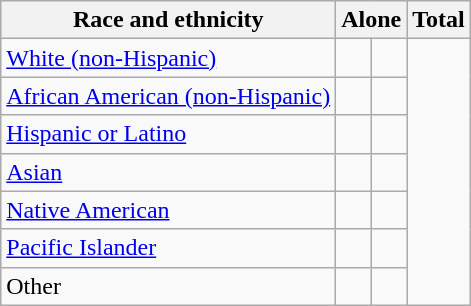<table class="wikitable sortable collapsible" ; text-align:right; font-size:80%;">
<tr>
<th>Race and ethnicity</th>
<th colspan="2" data-sort-type="number">Alone</th>
<th colspan="2" data-sort-type="number">Total</th>
</tr>
<tr>
<td><a href='#'>White (non-Hispanic)</a></td>
<td align=right></td>
<td align=right></td>
</tr>
<tr>
<td><a href='#'>African American (non-Hispanic)</a></td>
<td align=right></td>
<td align=right></td>
</tr>
<tr>
<td><a href='#'>Hispanic or Latino</a></td>
<td align=right></td>
<td align=right></td>
</tr>
<tr>
<td><a href='#'>Asian</a></td>
<td align=right></td>
<td align=right></td>
</tr>
<tr>
<td><a href='#'>Native American</a></td>
<td align=right></td>
<td align=right></td>
</tr>
<tr>
<td><a href='#'>Pacific Islander</a></td>
<td align=right></td>
<td align=right></td>
</tr>
<tr>
<td>Other</td>
<td align=right></td>
<td align=right></td>
</tr>
</table>
